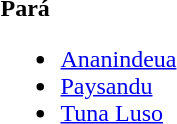<table>
<tr>
<td><strong>Pará</strong><br><ul><li><a href='#'>Ananindeua</a></li><li><a href='#'>Paysandu</a></li><li><a href='#'>Tuna Luso</a></li></ul></td>
</tr>
</table>
